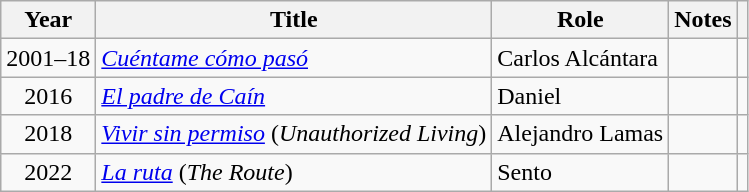<table class="wikitable">
<tr>
<th>Year</th>
<th>Title</th>
<th>Role</th>
<th>Notes</th>
<th></th>
</tr>
<tr>
<td align = "center">2001–18</td>
<td><em><a href='#'>Cuéntame cómo pasó</a></em></td>
<td>Carlos Alcántara</td>
<td></td>
<td align = "center"></td>
</tr>
<tr>
<td align = "center">2016</td>
<td><em><a href='#'>El padre de Caín</a></em></td>
<td>Daniel</td>
<td></td>
<td align = "center"></td>
</tr>
<tr>
<td align = "center">2018</td>
<td><em><a href='#'>Vivir sin permiso</a></em> (<em>Unauthorized Living</em>)</td>
<td>Alejandro Lamas</td>
<td></td>
<td align = "center"></td>
</tr>
<tr>
<td align = "center">2022</td>
<td><em><a href='#'>La ruta</a></em> (<em>The Route</em>)</td>
<td>Sento</td>
<td></td>
<td align = "center"></td>
</tr>
</table>
